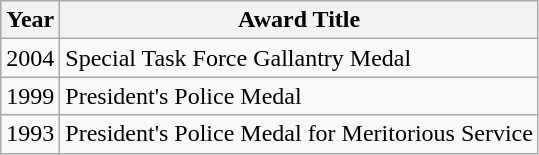<table class="wikitable">
<tr>
<th>Year</th>
<th>Award Title</th>
</tr>
<tr>
<td>2004</td>
<td>Special Task Force Gallantry Medal</td>
</tr>
<tr>
<td>1999</td>
<td>President's Police Medal</td>
</tr>
<tr>
<td>1993</td>
<td>President's Police Medal for Meritorious Service</td>
</tr>
</table>
